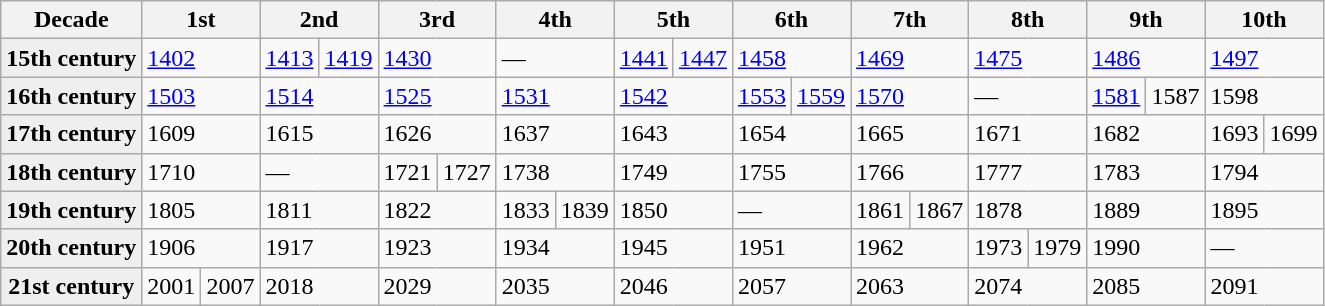<table class="wikitable">
<tr>
<th scope=row>Decade</th>
<th colspan=2>1st</th>
<th colspan=2>2nd</th>
<th colspan=2>3rd</th>
<th colspan=2>4th</th>
<th colspan=2>5th</th>
<th colspan=2>6th</th>
<th colspan=2>7th</th>
<th colspan=2>8th</th>
<th colspan=2>9th</th>
<th colspan=2>10th</th>
</tr>
<tr>
<th style="background-color:#efefef;">15th century</th>
<td colspan=2><a href='#'>1402</a></td>
<td><a href='#'>1413</a></td>
<td><a href='#'>1419</a></td>
<td colspan=2><a href='#'>1430</a></td>
<td colspan=2>—</td>
<td><a href='#'>1441</a></td>
<td><a href='#'>1447</a></td>
<td colspan=2><a href='#'>1458</a></td>
<td colspan=2><a href='#'>1469</a></td>
<td colspan=2><a href='#'>1475</a></td>
<td colspan=2><a href='#'>1486</a></td>
<td colspan=2><a href='#'>1497</a></td>
</tr>
<tr>
<th style="background-color:#efefef;">16th century</th>
<td colspan=2><a href='#'>1503</a></td>
<td colspan=2><a href='#'>1514</a></td>
<td colspan=2><a href='#'>1525</a></td>
<td colspan=2><a href='#'>1531</a></td>
<td colspan=2><a href='#'>1542</a></td>
<td><a href='#'>1553</a></td>
<td><a href='#'>1559</a></td>
<td colspan=2><a href='#'>1570</a></td>
<td colspan=2>—</td>
<td><a href='#'>1581</a> </td>
<td>1587</td>
<td colspan=2>1598</td>
</tr>
<tr>
<th style="background-color:#efefef;">17th century</th>
<td colspan=2>1609</td>
<td colspan=2>1615</td>
<td colspan=2>1626</td>
<td colspan=2>1637</td>
<td colspan=2>1643</td>
<td colspan=2>1654</td>
<td colspan=2>1665</td>
<td colspan=2>1671</td>
<td colspan=2>1682</td>
<td>1693</td>
<td>1699</td>
</tr>
<tr>
<th style="background-color:#efefef;">18th century</th>
<td colspan=2>1710</td>
<td colspan=2>—</td>
<td>1721</td>
<td>1727</td>
<td colspan=2>1738</td>
<td colspan=2>1749</td>
<td colspan=2>1755</td>
<td colspan=2>1766</td>
<td colspan=2>1777</td>
<td colspan=2>1783</td>
<td colspan=2>1794</td>
</tr>
<tr>
<th style="background-color:#efefef;">19th century</th>
<td colspan=2>1805</td>
<td colspan=2>1811</td>
<td colspan=2>1822</td>
<td>1833</td>
<td>1839</td>
<td colspan=2>1850</td>
<td colspan=2>—</td>
<td>1861</td>
<td>1867</td>
<td colspan=2>1878</td>
<td colspan=2>1889</td>
<td colspan=2>1895</td>
</tr>
<tr>
<th style="background-color:#efefef;">20th century</th>
<td colspan=2>1906</td>
<td colspan=2>1917</td>
<td colspan=2>1923</td>
<td colspan=2>1934</td>
<td colspan=2>1945</td>
<td colspan=2>1951</td>
<td colspan=2>1962</td>
<td>1973</td>
<td>1979</td>
<td colspan=2>1990</td>
<td colspan=2>—</td>
</tr>
<tr>
<th style="background-color:#efefef;">21st century</th>
<td>2001</td>
<td>2007</td>
<td colspan=2>2018</td>
<td colspan=2>2029</td>
<td colspan=2>2035</td>
<td colspan=2>2046</td>
<td colspan=2>2057</td>
<td colspan=2>2063</td>
<td colspan=2>2074</td>
<td colspan=2>2085</td>
<td colspan=2>2091</td>
</tr>
</table>
